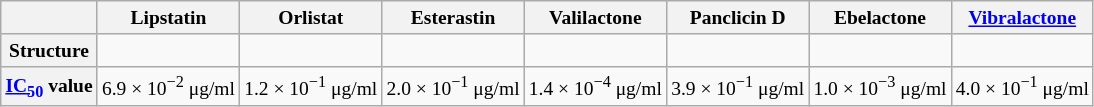<table class="wikitable" style="font-size: small">
<tr>
<th Compound></th>
<th>Lipstatin</th>
<th>Orlistat</th>
<th>Esterastin</th>
<th>Valilactone</th>
<th>Panclicin D</th>
<th>Ebelactone</th>
<th><a href='#'>Vibralactone</a></th>
</tr>
<tr>
<th role=row>Structure</th>
<td></td>
<td></td>
<td></td>
<td></td>
<td></td>
<td></td>
<td></td>
</tr>
<tr>
<th role=row><a href='#'>IC<sub>50</sub></a> value</th>
<td>6.9 × 10<sup>−2</sup> μg/ml</td>
<td>1.2 × 10<sup>−1</sup> μg/ml</td>
<td>2.0 × 10<sup>−1</sup> μg/ml</td>
<td>1.4 × 10<sup>−4</sup> μg/ml</td>
<td>3.9 × 10<sup>−1</sup> μg/ml</td>
<td>1.0 × 10<sup>−3</sup> μg/ml</td>
<td>4.0 × 10<sup>−1</sup> μg/ml</td>
</tr>
</table>
